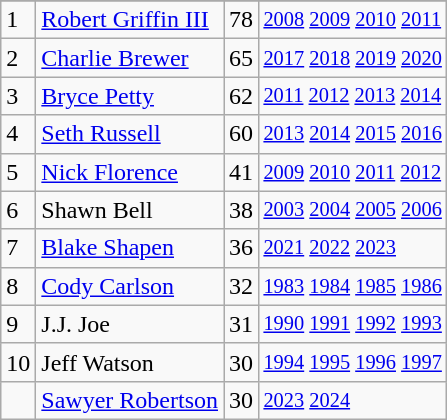<table class="wikitable">
<tr>
</tr>
<tr>
<td>1</td>
<td><a href='#'>Robert Griffin III</a></td>
<td>78</td>
<td style="font-size:85%;"><a href='#'>2008</a> <a href='#'>2009</a> <a href='#'>2010</a> <a href='#'>2011</a></td>
</tr>
<tr>
<td>2</td>
<td><a href='#'>Charlie Brewer</a></td>
<td>65</td>
<td style="font-size:85%;"><a href='#'>2017</a> <a href='#'>2018</a> <a href='#'>2019</a> <a href='#'>2020</a></td>
</tr>
<tr>
<td>3</td>
<td><a href='#'>Bryce Petty</a></td>
<td>62</td>
<td style="font-size:85%;"><a href='#'>2011</a> <a href='#'>2012</a> <a href='#'>2013</a> <a href='#'>2014</a></td>
</tr>
<tr>
<td>4</td>
<td><a href='#'>Seth Russell</a></td>
<td>60</td>
<td style="font-size:85%;"><a href='#'>2013</a> <a href='#'>2014</a> <a href='#'>2015</a> <a href='#'>2016</a></td>
</tr>
<tr>
<td>5</td>
<td><a href='#'>Nick Florence</a></td>
<td>41</td>
<td style="font-size:85%;"><a href='#'>2009</a> <a href='#'>2010</a> <a href='#'>2011</a> <a href='#'>2012</a></td>
</tr>
<tr>
<td>6</td>
<td>Shawn Bell</td>
<td>38</td>
<td style="font-size:85%;"><a href='#'>2003</a> <a href='#'>2004</a> <a href='#'>2005</a> <a href='#'>2006</a></td>
</tr>
<tr>
<td>7</td>
<td><a href='#'>Blake Shapen</a></td>
<td>36</td>
<td style="font-size:85%;"><a href='#'>2021</a> <a href='#'>2022</a> <a href='#'>2023</a></td>
</tr>
<tr>
<td>8</td>
<td><a href='#'>Cody Carlson</a></td>
<td>32</td>
<td style="font-size:85%;"><a href='#'>1983</a> <a href='#'>1984</a> <a href='#'>1985</a> <a href='#'>1986</a></td>
</tr>
<tr>
<td>9</td>
<td>J.J. Joe</td>
<td>31</td>
<td style="font-size:85%;"><a href='#'>1990</a> <a href='#'>1991</a> <a href='#'>1992</a> <a href='#'>1993</a></td>
</tr>
<tr>
<td>10</td>
<td>Jeff Watson</td>
<td>30</td>
<td style="font-size:85%;"><a href='#'>1994</a> <a href='#'>1995</a> <a href='#'>1996</a> <a href='#'>1997</a></td>
</tr>
<tr>
<td></td>
<td><a href='#'>Sawyer Robertson</a></td>
<td>30</td>
<td style="font-size:85%;"><a href='#'>2023</a> <a href='#'>2024</a></td>
</tr>
</table>
